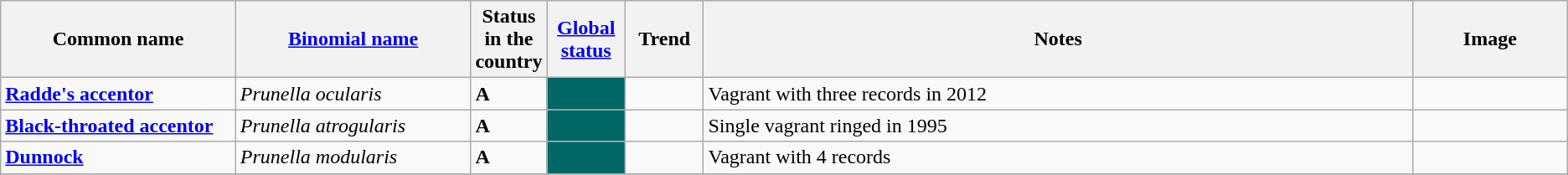<table class="wikitable sortable">
<tr>
<th width="15%">Common name</th>
<th width="15%"><a href='#'>Binomial name</a></th>
<th data-sort-type="number" width="1%">Status in the country</th>
<th width="5%"><a href='#'>Global status</a></th>
<th width="5%">Trend</th>
<th class="unsortable">Notes</th>
<th class="unsortable">Image</th>
</tr>
<tr>
<td><strong><a href='#'>Radde's accentor</a></strong></td>
<td><em>Prunella ocularis</em></td>
<td><strong>A</strong></td>
<td align=center style="background: #006666"></td>
<td align=center></td>
<td>Vagrant with three records in 2012</td>
<td></td>
</tr>
<tr>
<td><strong><a href='#'>Black-throated accentor</a></strong></td>
<td><em>Prunella atrogularis</em></td>
<td><strong>A</strong></td>
<td align=center style="background: #006666"></td>
<td align=center></td>
<td>Single vagrant ringed in 1995</td>
<td></td>
</tr>
<tr>
<td><strong><a href='#'>Dunnock</a></strong></td>
<td><em>Prunella modularis</em></td>
<td><strong>A</strong></td>
<td align=center style="background: #006666"></td>
<td align=center></td>
<td>Vagrant with 4 records</td>
<td></td>
</tr>
<tr>
</tr>
</table>
